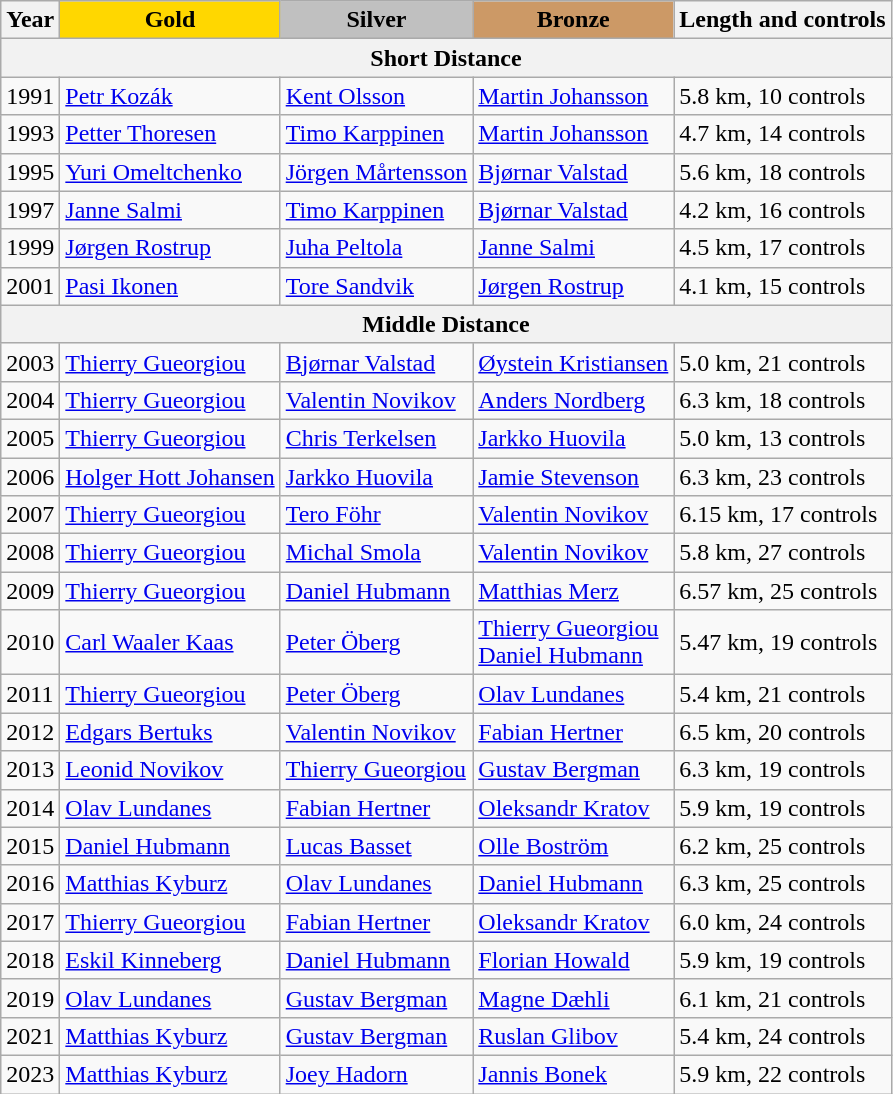<table class="wikitable">
<tr>
<th>Year</th>
<th style=background-color:gold>Gold</th>
<th style=background-color:silver>Silver</th>
<th style=background-color:#c96>Bronze</th>
<th>Length and controls</th>
</tr>
<tr>
<th colspan="6">Short Distance</th>
</tr>
<tr>
<td>1991</td>
<td> <a href='#'>Petr Kozák</a></td>
<td> <a href='#'>Kent Olsson</a></td>
<td> <a href='#'>Martin Johansson</a></td>
<td>5.8 km, 10 controls</td>
</tr>
<tr>
<td>1993</td>
<td> <a href='#'>Petter Thoresen</a></td>
<td> <a href='#'>Timo Karppinen</a></td>
<td> <a href='#'>Martin Johansson</a></td>
<td>4.7 km, 14 controls</td>
</tr>
<tr>
<td>1995</td>
<td> <a href='#'>Yuri Omeltchenko</a></td>
<td> <a href='#'>Jörgen Mårtensson</a></td>
<td> <a href='#'>Bjørnar Valstad</a></td>
<td>5.6 km, 18 controls</td>
</tr>
<tr>
<td>1997</td>
<td> <a href='#'>Janne Salmi</a></td>
<td> <a href='#'>Timo Karppinen</a></td>
<td> <a href='#'>Bjørnar Valstad</a></td>
<td>4.2 km, 16 controls</td>
</tr>
<tr>
<td>1999</td>
<td> <a href='#'>Jørgen Rostrup</a></td>
<td> <a href='#'>Juha Peltola</a></td>
<td> <a href='#'>Janne Salmi</a></td>
<td>4.5 km, 17 controls</td>
</tr>
<tr>
<td>2001</td>
<td> <a href='#'>Pasi Ikonen</a></td>
<td> <a href='#'>Tore Sandvik</a></td>
<td> <a href='#'>Jørgen Rostrup</a></td>
<td>4.1 km, 15 controls</td>
</tr>
<tr>
<th colspan="6">Middle Distance</th>
</tr>
<tr>
<td>2003</td>
<td> <a href='#'>Thierry Gueorgiou</a></td>
<td> <a href='#'>Bjørnar Valstad</a></td>
<td> <a href='#'>Øystein Kristiansen</a></td>
<td>5.0 km, 21 controls</td>
</tr>
<tr>
<td>2004</td>
<td> <a href='#'>Thierry Gueorgiou</a></td>
<td> <a href='#'>Valentin Novikov</a></td>
<td> <a href='#'>Anders Nordberg</a></td>
<td>6.3 km, 18 controls</td>
</tr>
<tr>
<td>2005</td>
<td> <a href='#'>Thierry Gueorgiou</a></td>
<td> <a href='#'>Chris Terkelsen</a></td>
<td> <a href='#'>Jarkko Huovila</a></td>
<td>5.0 km, 13 controls</td>
</tr>
<tr>
<td>2006</td>
<td> <a href='#'>Holger Hott Johansen</a></td>
<td> <a href='#'>Jarkko Huovila</a></td>
<td> <a href='#'>Jamie Stevenson</a></td>
<td>6.3 km, 23 controls</td>
</tr>
<tr>
<td>2007</td>
<td> <a href='#'>Thierry Gueorgiou</a></td>
<td> <a href='#'>Tero Föhr</a></td>
<td> <a href='#'>Valentin Novikov</a></td>
<td>6.15 km, 17 controls</td>
</tr>
<tr>
<td>2008</td>
<td> <a href='#'>Thierry Gueorgiou</a></td>
<td> <a href='#'>Michal Smola</a></td>
<td> <a href='#'>Valentin Novikov</a></td>
<td>5.8 km, 27 controls</td>
</tr>
<tr>
<td>2009</td>
<td> <a href='#'>Thierry Gueorgiou</a></td>
<td> <a href='#'>Daniel Hubmann</a></td>
<td> <a href='#'>Matthias Merz</a></td>
<td>6.57 km, 25 controls</td>
</tr>
<tr>
<td>2010</td>
<td> <a href='#'>Carl Waaler Kaas</a></td>
<td> <a href='#'>Peter Öberg</a></td>
<td> <a href='#'>Thierry Gueorgiou</a><br> <a href='#'>Daniel Hubmann</a></td>
<td>5.47 km, 19 controls</td>
</tr>
<tr>
<td>2011</td>
<td> <a href='#'>Thierry Gueorgiou</a></td>
<td> <a href='#'>Peter Öberg</a></td>
<td> <a href='#'>Olav Lundanes</a></td>
<td>5.4 km, 21 controls</td>
</tr>
<tr>
<td>2012</td>
<td> <a href='#'>Edgars Bertuks</a></td>
<td> <a href='#'>Valentin Novikov</a></td>
<td> <a href='#'>Fabian Hertner</a></td>
<td>6.5 km, 20 controls</td>
</tr>
<tr>
<td>2013</td>
<td> <a href='#'>Leonid Novikov</a></td>
<td> <a href='#'>Thierry Gueorgiou</a></td>
<td> <a href='#'>Gustav Bergman</a></td>
<td>6.3 km, 19 controls</td>
</tr>
<tr>
<td>2014</td>
<td> <a href='#'>Olav Lundanes</a></td>
<td> <a href='#'>Fabian Hertner</a></td>
<td> <a href='#'>Oleksandr Kratov</a></td>
<td>5.9 km, 19 controls</td>
</tr>
<tr>
<td>2015</td>
<td> <a href='#'>Daniel Hubmann</a></td>
<td> <a href='#'>Lucas Basset</a></td>
<td> <a href='#'>Olle Boström</a></td>
<td>6.2 km, 25 controls</td>
</tr>
<tr>
<td>2016</td>
<td> <a href='#'>Matthias Kyburz</a></td>
<td> <a href='#'>Olav Lundanes</a></td>
<td> <a href='#'>Daniel Hubmann</a></td>
<td>6.3 km, 25 controls</td>
</tr>
<tr>
<td>2017</td>
<td> <a href='#'>Thierry Gueorgiou</a></td>
<td> <a href='#'>Fabian Hertner</a></td>
<td> <a href='#'>Oleksandr Kratov</a></td>
<td>6.0 km, 24 controls</td>
</tr>
<tr>
<td>2018</td>
<td> <a href='#'>Eskil Kinneberg</a></td>
<td> <a href='#'>Daniel Hubmann</a></td>
<td> <a href='#'>Florian Howald</a></td>
<td>5.9 km, 19 controls</td>
</tr>
<tr>
<td>2019</td>
<td> <a href='#'>Olav Lundanes</a></td>
<td> <a href='#'>Gustav Bergman</a></td>
<td> <a href='#'>Magne Dæhli</a></td>
<td>6.1 km, 21 controls</td>
</tr>
<tr>
<td>2021</td>
<td> <a href='#'>Matthias Kyburz</a></td>
<td> <a href='#'>Gustav Bergman</a></td>
<td> <a href='#'>Ruslan Glibov</a></td>
<td>5.4 km, 24 controls</td>
</tr>
<tr>
<td>2023</td>
<td> <a href='#'>Matthias Kyburz</a></td>
<td> <a href='#'>Joey Hadorn</a></td>
<td> <a href='#'>Jannis Bonek</a></td>
<td>5.9 km, 22 controls</td>
</tr>
</table>
